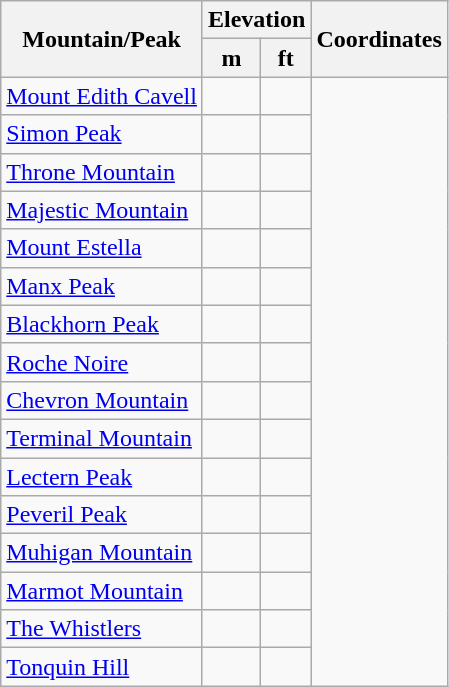<table class="wikitable sortable">
<tr>
<th rowspan=2>Mountain/Peak</th>
<th colspan=2>Elevation</th>
<th rowspan=2>Coordinates</th>
</tr>
<tr>
<th>m</th>
<th>ft</th>
</tr>
<tr>
<td><a href='#'>Mount Edith Cavell</a></td>
<td></td>
<td></td>
</tr>
<tr>
<td><a href='#'>Simon Peak</a></td>
<td></td>
<td></td>
</tr>
<tr>
<td><a href='#'>Throne Mountain</a></td>
<td></td>
<td></td>
</tr>
<tr>
<td><a href='#'>Majestic Mountain</a></td>
<td></td>
<td></td>
</tr>
<tr>
<td><a href='#'>Mount Estella</a></td>
<td></td>
<td></td>
</tr>
<tr>
<td><a href='#'>Manx Peak</a></td>
<td></td>
<td></td>
</tr>
<tr>
<td><a href='#'>Blackhorn Peak</a></td>
<td></td>
<td></td>
</tr>
<tr>
<td><a href='#'>Roche Noire</a></td>
<td></td>
<td></td>
</tr>
<tr>
<td><a href='#'>Chevron Mountain</a></td>
<td></td>
<td></td>
</tr>
<tr>
<td><a href='#'>Terminal Mountain</a></td>
<td></td>
<td></td>
</tr>
<tr>
<td><a href='#'>Lectern Peak</a></td>
<td></td>
<td></td>
</tr>
<tr>
<td><a href='#'>Peveril Peak</a></td>
<td></td>
<td></td>
</tr>
<tr>
<td><a href='#'>Muhigan Mountain</a></td>
<td></td>
<td></td>
</tr>
<tr>
<td><a href='#'>Marmot Mountain</a></td>
<td></td>
<td></td>
</tr>
<tr>
<td><a href='#'>The Whistlers</a></td>
<td></td>
<td></td>
</tr>
<tr>
<td><a href='#'>Tonquin Hill</a></td>
<td></td>
<td></td>
</tr>
</table>
